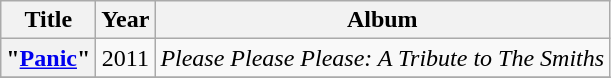<table class="wikitable plainrowheaders" style="text-align:center">
<tr>
<th scope="col">Title</th>
<th scope="col">Year</th>
<th scope="col">Album</th>
</tr>
<tr>
<th scope="row">"<a href='#'>Panic</a>"</th>
<td>2011</td>
<td><em>Please Please Please: A Tribute to The Smiths</em></td>
</tr>
<tr>
</tr>
</table>
